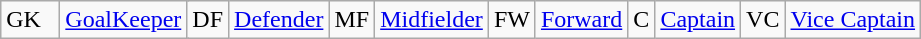<table class="wikitable">
<tr>
<td style="width:2em">GK</td>
<td colspan=2><a href='#'>GoalKeeper</a></td>
<td>DF</td>
<td><a href='#'>Defender</a></td>
<td>MF</td>
<td><a href='#'>Midfielder</a></td>
<td>FW</td>
<td><a href='#'>Forward</a></td>
<td>C</td>
<td><a href='#'>Captain</a></td>
<td>VC</td>
<td><a href='#'>Vice Captain</a></td>
</tr>
</table>
